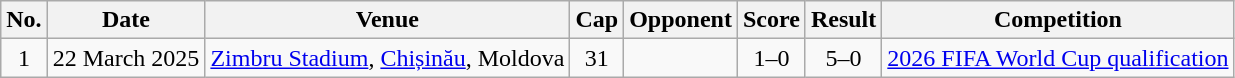<table class="wikitable">
<tr>
<th scope=col>No.</th>
<th scope=col>Date</th>
<th scope=col>Venue</th>
<th scope=col>Cap</th>
<th scope=col>Opponent</th>
<th scope=col>Score</th>
<th scope=col>Result</th>
<th scope=col>Competition</th>
</tr>
<tr>
<td align=center>1</td>
<td>22 March 2025</td>
<td><a href='#'>Zimbru Stadium</a>, <a href='#'>Chișinău</a>, Moldova</td>
<td align=center>31</td>
<td></td>
<td align=center>1–0</td>
<td align=center>5–0</td>
<td><a href='#'>2026 FIFA World Cup qualification</a></td>
</tr>
</table>
